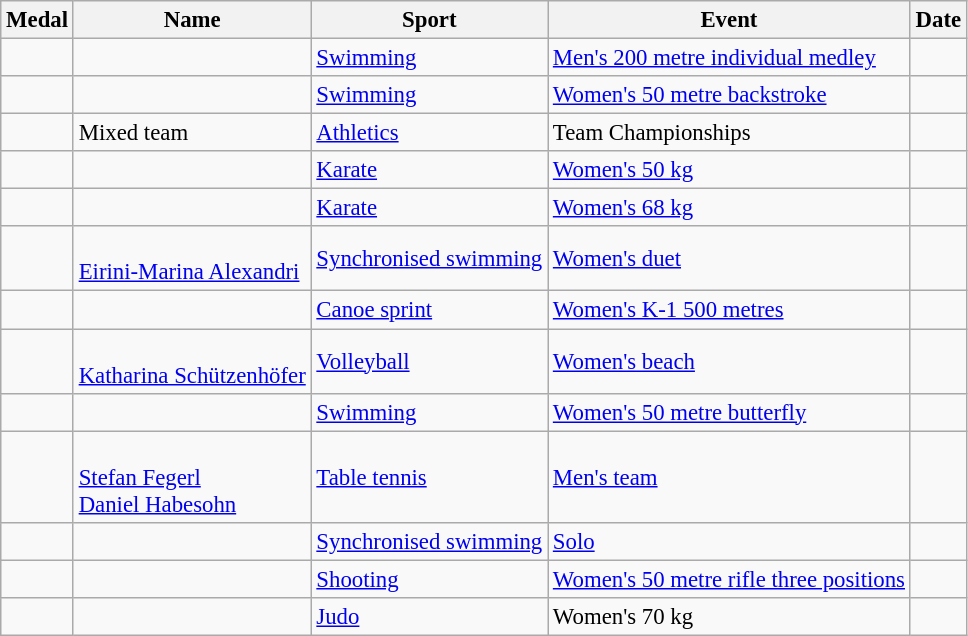<table class="wikitable sortable" style="font-size: 95%;">
<tr>
<th>Medal</th>
<th>Name</th>
<th>Sport</th>
<th>Event</th>
<th>Date</th>
</tr>
<tr>
<td></td>
<td></td>
<td><a href='#'>Swimming</a></td>
<td><a href='#'>Men's 200 metre individual medley</a></td>
<td></td>
</tr>
<tr>
<td></td>
<td></td>
<td><a href='#'>Swimming</a></td>
<td><a href='#'>Women's 50 metre backstroke</a></td>
<td></td>
</tr>
<tr>
<td></td>
<td>Mixed team<br></td>
<td><a href='#'>Athletics</a></td>
<td>Team Championships</td>
<td></td>
</tr>
<tr>
<td></td>
<td></td>
<td><a href='#'>Karate</a></td>
<td><a href='#'>Women's 50 kg</a></td>
<td></td>
</tr>
<tr>
<td></td>
<td></td>
<td><a href='#'>Karate</a></td>
<td><a href='#'>Women's 68 kg</a></td>
<td></td>
</tr>
<tr>
<td></td>
<td><br><a href='#'>Eirini-Marina Alexandri</a></td>
<td><a href='#'>Synchronised swimming</a></td>
<td><a href='#'>Women's duet</a></td>
<td></td>
</tr>
<tr>
<td></td>
<td></td>
<td><a href='#'>Canoe sprint</a></td>
<td><a href='#'>Women's K-1 500 metres</a></td>
<td></td>
</tr>
<tr>
<td></td>
<td><br><a href='#'>Katharina Schützenhöfer</a></td>
<td><a href='#'>Volleyball</a></td>
<td><a href='#'>Women's beach</a></td>
<td></td>
</tr>
<tr>
<td></td>
<td></td>
<td><a href='#'>Swimming</a></td>
<td><a href='#'>Women's 50 metre butterfly</a></td>
<td></td>
</tr>
<tr>
<td></td>
<td><br><a href='#'>Stefan Fegerl</a><br><a href='#'>Daniel Habesohn</a></td>
<td><a href='#'>Table tennis</a></td>
<td><a href='#'>Men's team</a></td>
<td></td>
</tr>
<tr>
<td></td>
<td></td>
<td><a href='#'>Synchronised swimming</a></td>
<td><a href='#'>Solo</a></td>
<td></td>
</tr>
<tr>
<td></td>
<td></td>
<td><a href='#'>Shooting</a></td>
<td><a href='#'>Women's 50 metre rifle three positions</a></td>
<td></td>
</tr>
<tr>
<td></td>
<td></td>
<td><a href='#'>Judo</a></td>
<td>Women's 70 kg</td>
<td></td>
</tr>
</table>
